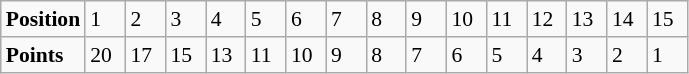<table class="wikitable" style="font-size: 90%;">
<tr>
<td><strong>Position</strong></td>
<td width=20>1</td>
<td width=20>2</td>
<td width=20>3</td>
<td width=20>4</td>
<td width=20>5</td>
<td width=20>6</td>
<td width=20>7</td>
<td width=20>8</td>
<td width=20>9</td>
<td width=20>10</td>
<td width=20>11</td>
<td width=20>12</td>
<td width=20>13</td>
<td width=20>14</td>
<td width=20>15</td>
</tr>
<tr>
<td><strong>Points</strong></td>
<td>20</td>
<td>17</td>
<td>15</td>
<td>13</td>
<td>11</td>
<td>10</td>
<td>9</td>
<td>8</td>
<td>7</td>
<td>6</td>
<td>5</td>
<td>4</td>
<td>3</td>
<td>2</td>
<td>1</td>
</tr>
</table>
